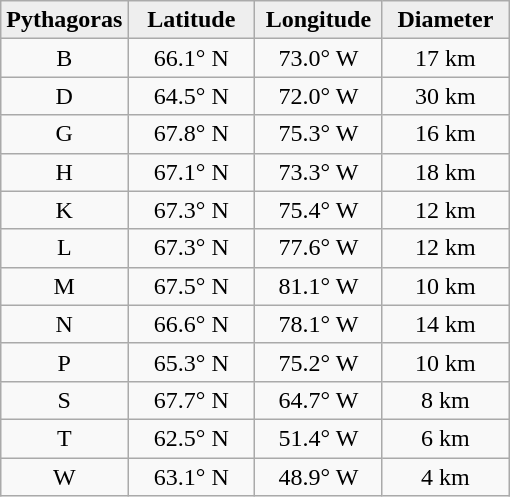<table class="wikitable">
<tr>
<th width="25%" style="background:#eeeeee;">Pythagoras</th>
<th width="25%" style="background:#eeeeee;">Latitude</th>
<th width="25%" style="background:#eeeeee;">Longitude</th>
<th width="25%" style="background:#eeeeee;">Diameter</th>
</tr>
<tr>
<td align="center">B</td>
<td align="center">66.1° N</td>
<td align="center">73.0° W</td>
<td align="center">17 km</td>
</tr>
<tr>
<td align="center">D</td>
<td align="center">64.5° N</td>
<td align="center">72.0° W</td>
<td align="center">30 km</td>
</tr>
<tr>
<td align="center">G</td>
<td align="center">67.8° N</td>
<td align="center">75.3° W</td>
<td align="center">16 km</td>
</tr>
<tr>
<td align="center">H</td>
<td align="center">67.1° N</td>
<td align="center">73.3° W</td>
<td align="center">18 km</td>
</tr>
<tr>
<td align="center">K</td>
<td align="center">67.3° N</td>
<td align="center">75.4° W</td>
<td align="center">12 km</td>
</tr>
<tr>
<td align="center">L</td>
<td align="center">67.3° N</td>
<td align="center">77.6° W</td>
<td align="center">12 km</td>
</tr>
<tr>
<td align="center">M</td>
<td align="center">67.5° N</td>
<td align="center">81.1° W</td>
<td align="center">10 km</td>
</tr>
<tr>
<td align="center">N</td>
<td align="center">66.6° N</td>
<td align="center">78.1° W</td>
<td align="center">14 km</td>
</tr>
<tr>
<td align="center">P</td>
<td align="center">65.3° N</td>
<td align="center">75.2° W</td>
<td align="center">10 km</td>
</tr>
<tr>
<td align="center">S</td>
<td align="center">67.7° N</td>
<td align="center">64.7° W</td>
<td align="center">8 km</td>
</tr>
<tr>
<td align="center">T</td>
<td align="center">62.5° N</td>
<td align="center">51.4° W</td>
<td align="center">6 km</td>
</tr>
<tr>
<td align="center">W</td>
<td align="center">63.1° N</td>
<td align="center">48.9° W</td>
<td align="center">4 km</td>
</tr>
</table>
